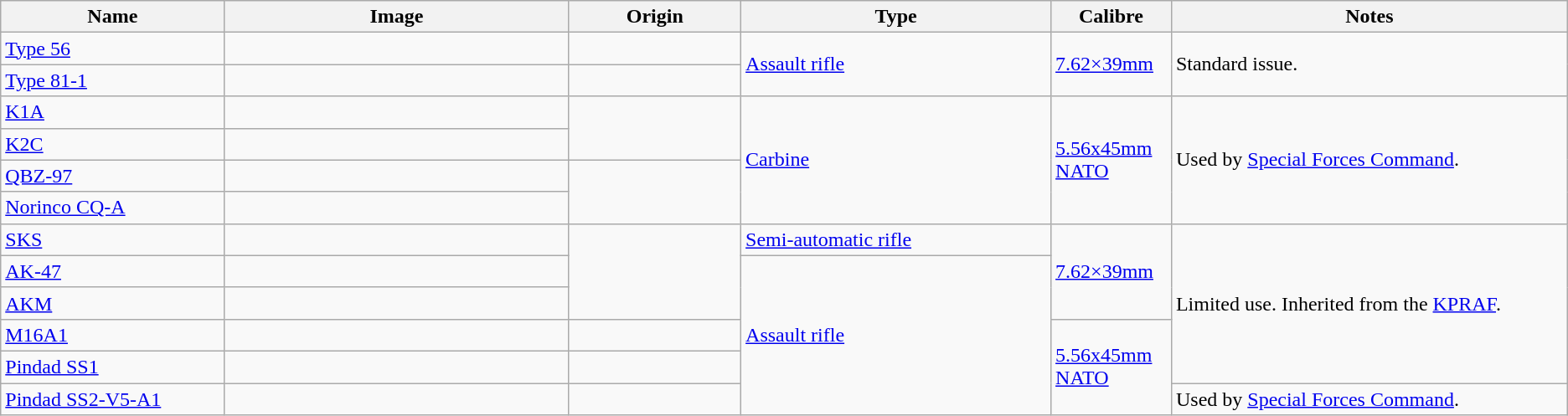<table class="wikitable sortable">
<tr>
<th style="text-align: center; width:13%;">Name</th>
<th style="text-align: center; width:20%;">Image</th>
<th style="text-align: center; width:10%;">Origin</th>
<th style="text-align: center; width:18%;">Type</th>
<th style="text-align: center; width:7%;">Calibre</th>
<th style="text-align: center; width:23%;">Notes</th>
</tr>
<tr>
<td><a href='#'>Type 56</a></td>
<td></td>
<td></td>
<td rowspan="2"><a href='#'>Assault rifle</a></td>
<td rowspan="2"><a href='#'>7.62×39mm</a></td>
<td rowspan="2">Standard issue.</td>
</tr>
<tr>
<td><a href='#'>Type 81-1</a></td>
<td></td>
<td></td>
</tr>
<tr>
<td><a href='#'>K1A</a></td>
<td></td>
<td rowspan="2"></td>
<td rowspan="4"><a href='#'>Carbine</a></td>
<td rowspan="4"><a href='#'>5.56x45mm NATO</a></td>
<td rowspan="4">Used by <a href='#'>Special Forces Command</a>.</td>
</tr>
<tr>
<td><a href='#'>K2C</a></td>
<td></td>
</tr>
<tr>
<td><a href='#'>QBZ-97</a></td>
<td></td>
<td rowspan="2"></td>
</tr>
<tr>
<td><a href='#'>Norinco CQ-A</a></td>
<td></td>
</tr>
<tr>
<td><a href='#'>SKS</a></td>
<td></td>
<td rowspan="3"></td>
<td><a href='#'>Semi-automatic rifle</a></td>
<td rowspan="3"><a href='#'>7.62×39mm</a></td>
<td rowspan="5">Limited use. Inherited from the <a href='#'>KPRAF</a>.</td>
</tr>
<tr>
<td><a href='#'>AK-47</a></td>
<td></td>
<td rowspan="5"><a href='#'>Assault rifle</a></td>
</tr>
<tr>
<td><a href='#'>AKM</a></td>
<td></td>
</tr>
<tr>
<td><a href='#'>M16A1</a></td>
<td></td>
<td></td>
<td rowspan="3"><a href='#'>5.56x45mm NATO</a></td>
</tr>
<tr>
<td><a href='#'>Pindad SS1</a></td>
<td></td>
<td></td>
</tr>
<tr>
<td><a href='#'>Pindad SS2-V5-A1</a></td>
<td></td>
<td></td>
<td>Used by <a href='#'>Special Forces Command</a>.</td>
</tr>
</table>
